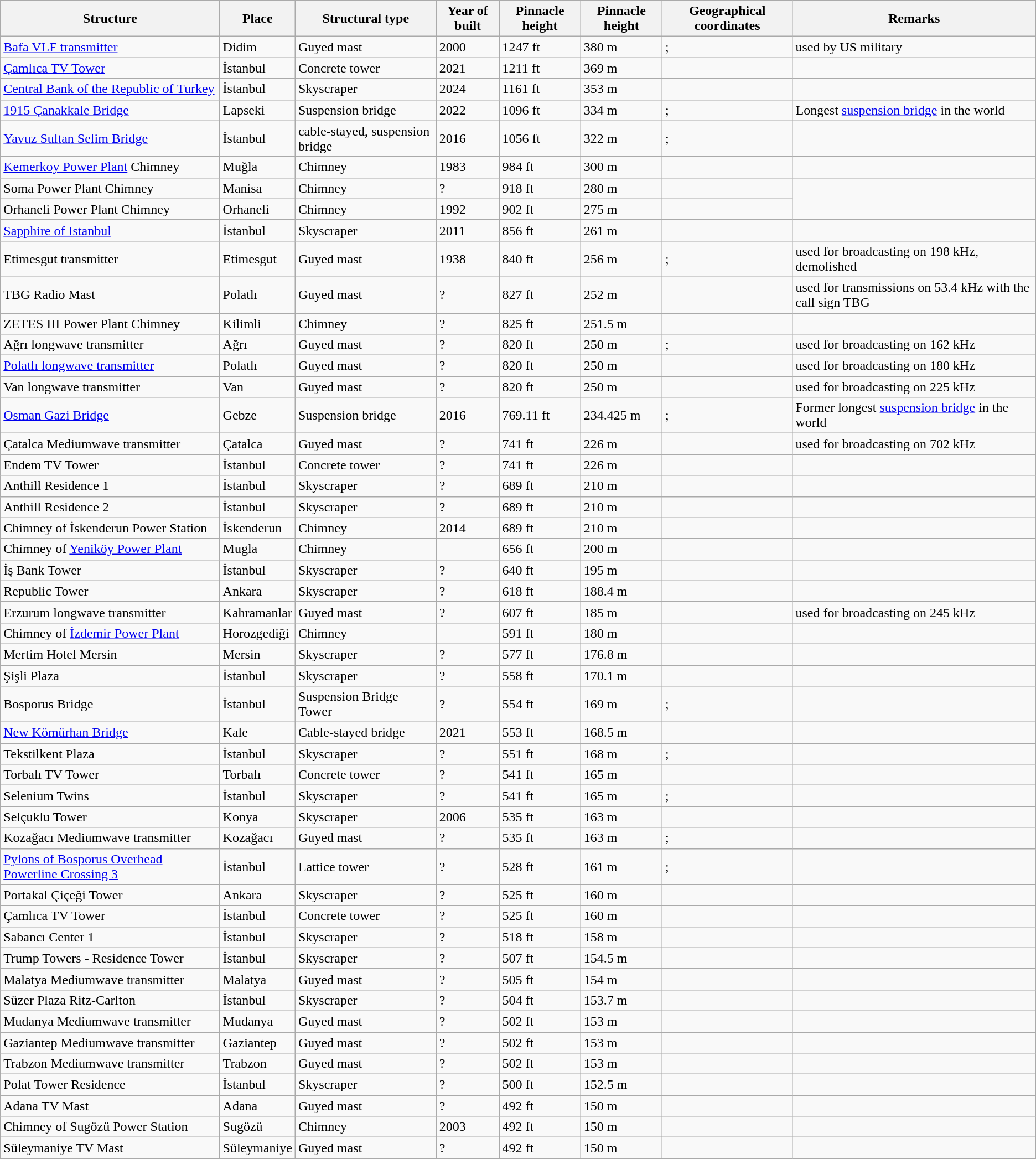<table class="wikitable">
<tr>
<th>Structure</th>
<th>Place</th>
<th>Structural type</th>
<th>Year of built</th>
<th>Pinnacle height</th>
<th>Pinnacle height</th>
<th>Geographical coordinates</th>
<th>Remarks</th>
</tr>
<tr>
<td><a href='#'>Bafa VLF transmitter</a></td>
<td>Didim</td>
<td>Guyed mast</td>
<td>2000</td>
<td>1247 ft</td>
<td>380 m</td>
<td> ; </td>
<td>used by US military</td>
</tr>
<tr>
<td><a href='#'>Çamlıca TV Tower</a></td>
<td>İstanbul</td>
<td>Concrete tower</td>
<td>2021</td>
<td>1211 ft</td>
<td>369 m</td>
<td></td>
</tr>
<tr>
<td><a href='#'>Central Bank of the Republic of Turkey</a></td>
<td>İstanbul</td>
<td>Skyscraper</td>
<td>2024</td>
<td>1161 ft</td>
<td>353 m</td>
<td></td>
<td></td>
</tr>
<tr>
<td><a href='#'>1915 Çanakkale Bridge</a></td>
<td>Lapseki</td>
<td>Suspension bridge</td>
<td>2022</td>
<td>1096 ft</td>
<td>334 m</td>
<td> ; </td>
<td>Longest <a href='#'>suspension bridge</a> in the world</td>
</tr>
<tr>
<td><a href='#'>Yavuz Sultan Selim Bridge</a></td>
<td>İstanbul</td>
<td>cable-stayed, suspension bridge</td>
<td>2016</td>
<td>1056 ft</td>
<td>322 m</td>
<td> ; </td>
</tr>
<tr>
<td><a href='#'>Kemerkoy Power Plant</a> Chimney</td>
<td>Muğla</td>
<td>Chimney</td>
<td>1983</td>
<td>984 ft</td>
<td>300 m</td>
<td></td>
<td></td>
</tr>
<tr>
<td>Soma Power Plant Chimney</td>
<td>Manisa</td>
<td>Chimney</td>
<td>?</td>
<td>918 ft</td>
<td>280 m</td>
<td></td>
</tr>
<tr>
<td>Orhaneli Power Plant Chimney</td>
<td>Orhaneli</td>
<td>Chimney</td>
<td>1992</td>
<td>902 ft</td>
<td>275 m</td>
<td></td>
</tr>
<tr>
<td><a href='#'>Sapphire of Istanbul</a></td>
<td>İstanbul</td>
<td>Skyscraper</td>
<td>2011</td>
<td>856 ft</td>
<td>261 m</td>
<td></td>
<td></td>
</tr>
<tr>
<td>Etimesgut transmitter</td>
<td>Etimesgut</td>
<td>Guyed mast</td>
<td>1938</td>
<td>840 ft</td>
<td>256 m</td>
<td> ; </td>
<td>used for broadcasting on 198 kHz, demolished</td>
</tr>
<tr>
<td>TBG Radio Mast</td>
<td>Polatlı</td>
<td>Guyed mast</td>
<td>?</td>
<td>827 ft</td>
<td>252 m</td>
<td></td>
<td>used for transmissions on 53.4 kHz with the call sign TBG</td>
</tr>
<tr>
<td>ZETES III Power Plant Chimney</td>
<td>Kilimli</td>
<td>Chimney</td>
<td>?</td>
<td>825 ft</td>
<td>251.5 m</td>
<td></td>
<td></td>
</tr>
<tr>
<td>Ağrı longwave transmitter</td>
<td>Ağrı</td>
<td>Guyed mast</td>
<td>?</td>
<td>820 ft</td>
<td>250 m</td>
<td> ; </td>
<td>used for broadcasting on 162 kHz</td>
</tr>
<tr>
<td><a href='#'>Polatlı longwave transmitter</a></td>
<td>Polatlı</td>
<td>Guyed mast</td>
<td>?</td>
<td>820 ft</td>
<td>250 m</td>
<td></td>
<td>used for broadcasting on 180 kHz</td>
</tr>
<tr>
<td>Van longwave transmitter</td>
<td>Van</td>
<td>Guyed mast</td>
<td>?</td>
<td>820 ft</td>
<td>250 m</td>
<td></td>
<td>used for broadcasting on 225 kHz</td>
</tr>
<tr>
<td><a href='#'>Osman Gazi Bridge</a></td>
<td>Gebze</td>
<td>Suspension bridge</td>
<td>2016</td>
<td>769.11 ft</td>
<td>234.425 m</td>
<td> ; </td>
<td>Former longest <a href='#'>suspension bridge</a> in the world</td>
</tr>
<tr>
<td>Çatalca Mediumwave transmitter</td>
<td>Çatalca</td>
<td>Guyed mast</td>
<td>?</td>
<td>741 ft</td>
<td>226 m</td>
<td></td>
<td>used for broadcasting on 702 kHz</td>
</tr>
<tr>
<td>Endem TV Tower</td>
<td>İstanbul</td>
<td>Concrete tower</td>
<td>?</td>
<td>741 ft</td>
<td>226 m</td>
<td></td>
<td></td>
</tr>
<tr>
<td>Anthill Residence 1</td>
<td>İstanbul</td>
<td>Skyscraper</td>
<td>?</td>
<td>689 ft</td>
<td>210 m</td>
<td></td>
<td></td>
</tr>
<tr>
<td>Anthill Residence 2</td>
<td>İstanbul</td>
<td>Skyscraper</td>
<td>?</td>
<td>689 ft</td>
<td>210 m</td>
<td></td>
<td></td>
</tr>
<tr>
<td>Chimney of İskenderun Power Station</td>
<td>İskenderun</td>
<td>Chimney</td>
<td>2014</td>
<td>689 ft</td>
<td>210 m</td>
<td></td>
<td></td>
</tr>
<tr>
<td>Chimney of <a href='#'>Yeniköy Power Plant</a></td>
<td>Mugla</td>
<td>Chimney</td>
<td></td>
<td>656 ft</td>
<td>200 m</td>
<td></td>
<td></td>
</tr>
<tr>
<td>İş Bank Tower</td>
<td>İstanbul</td>
<td>Skyscraper</td>
<td>?</td>
<td>640 ft</td>
<td>195 m</td>
<td></td>
<td></td>
</tr>
<tr>
<td>Republic Tower</td>
<td>Ankara</td>
<td>Skyscraper</td>
<td>?</td>
<td>618 ft</td>
<td>188.4 m</td>
<td></td>
<td></td>
</tr>
<tr>
<td>Erzurum longwave transmitter</td>
<td>Kahramanlar</td>
<td>Guyed mast</td>
<td>?</td>
<td>607 ft</td>
<td>185 m</td>
<td></td>
<td>used for broadcasting on 245 kHz</td>
</tr>
<tr>
<td>Chimney of <a href='#'>İzdemir Power Plant</a></td>
<td>Horozgediği</td>
<td>Chimney</td>
<td></td>
<td>591 ft</td>
<td>180 m</td>
<td></td>
<td></td>
</tr>
<tr>
<td>Mertim Hotel Mersin</td>
<td>Mersin</td>
<td>Skyscraper</td>
<td>?</td>
<td>577 ft</td>
<td>176.8 m</td>
<td></td>
<td></td>
</tr>
<tr>
<td>Şişli Plaza</td>
<td>İstanbul</td>
<td>Skyscraper</td>
<td>?</td>
<td>558 ft</td>
<td>170.1 m</td>
<td></td>
<td></td>
</tr>
<tr>
<td>Bosporus Bridge</td>
<td>İstanbul</td>
<td>Suspension Bridge Tower</td>
<td>?</td>
<td>554 ft</td>
<td>169 m</td>
<td> ; </td>
<td></td>
</tr>
<tr>
<td><a href='#'>New Kömürhan Bridge</a></td>
<td>Kale</td>
<td>Cable-stayed bridge</td>
<td>2021</td>
<td>553 ft</td>
<td>168.5 m</td>
<td></td>
<td></td>
</tr>
<tr>
<td>Tekstilkent Plaza</td>
<td>İstanbul</td>
<td>Skyscraper</td>
<td>?</td>
<td>551 ft</td>
<td>168 m</td>
<td> ; </td>
<td></td>
</tr>
<tr>
<td>Torbalı TV Tower</td>
<td>Torbalı</td>
<td>Concrete tower</td>
<td>?</td>
<td>541 ft</td>
<td>165 m</td>
<td></td>
<td></td>
</tr>
<tr>
<td>Selenium Twins</td>
<td>İstanbul</td>
<td>Skyscraper</td>
<td>?</td>
<td>541 ft</td>
<td>165 m</td>
<td> ; </td>
<td></td>
</tr>
<tr>
<td>Selçuklu Tower</td>
<td>Konya</td>
<td>Skyscraper</td>
<td>2006</td>
<td>535 ft</td>
<td>163 m</td>
<td></td>
<td></td>
</tr>
<tr>
<td>Kozağacı Mediumwave transmitter</td>
<td>Kozağacı</td>
<td>Guyed mast</td>
<td>?</td>
<td>535 ft</td>
<td>163 m</td>
<td> ; </td>
<td></td>
</tr>
<tr>
<td><a href='#'>Pylons of Bosporus Overhead Powerline Crossing 3</a></td>
<td>İstanbul</td>
<td>Lattice tower</td>
<td>?</td>
<td>528 ft</td>
<td>161 m</td>
<td> ; </td>
<td></td>
</tr>
<tr>
<td>Portakal Çiçeği Tower</td>
<td>Ankara</td>
<td>Skyscraper</td>
<td>?</td>
<td>525 ft</td>
<td>160 m</td>
<td></td>
<td></td>
</tr>
<tr>
<td>Çamlıca TV Tower</td>
<td>İstanbul</td>
<td>Concrete tower</td>
<td>?</td>
<td>525 ft</td>
<td>160 m</td>
<td></td>
<td></td>
</tr>
<tr>
<td>Sabancı Center 1</td>
<td>İstanbul</td>
<td>Skyscraper</td>
<td>?</td>
<td>518 ft</td>
<td>158 m</td>
<td></td>
<td></td>
</tr>
<tr>
<td>Trump Towers - Residence Tower</td>
<td>İstanbul</td>
<td>Skyscraper</td>
<td>?</td>
<td>507 ft</td>
<td>154.5 m</td>
<td></td>
<td></td>
</tr>
<tr>
<td>Malatya Mediumwave transmitter</td>
<td>Malatya</td>
<td>Guyed mast</td>
<td>?</td>
<td>505 ft</td>
<td>154 m</td>
<td></td>
<td></td>
</tr>
<tr>
<td>Süzer Plaza Ritz-Carlton</td>
<td>İstanbul</td>
<td>Skyscraper</td>
<td>?</td>
<td>504 ft</td>
<td>153.7 m</td>
<td></td>
<td></td>
</tr>
<tr>
<td>Mudanya Mediumwave transmitter</td>
<td>Mudanya</td>
<td>Guyed mast</td>
<td>?</td>
<td>502 ft</td>
<td>153 m</td>
<td></td>
<td></td>
</tr>
<tr>
<td>Gaziantep Mediumwave transmitter</td>
<td>Gaziantep</td>
<td>Guyed mast</td>
<td>?</td>
<td>502 ft</td>
<td>153 m</td>
<td></td>
<td></td>
</tr>
<tr>
<td>Trabzon Mediumwave transmitter</td>
<td>Trabzon</td>
<td>Guyed mast</td>
<td>?</td>
<td>502 ft</td>
<td>153 m</td>
<td></td>
<td></td>
</tr>
<tr>
<td>Polat Tower Residence</td>
<td>İstanbul</td>
<td>Skyscraper</td>
<td>?</td>
<td>500 ft</td>
<td>152.5 m</td>
<td></td>
<td></td>
</tr>
<tr>
<td>Adana TV Mast</td>
<td>Adana</td>
<td>Guyed mast</td>
<td>?</td>
<td>492 ft</td>
<td>150 m</td>
<td></td>
<td></td>
</tr>
<tr>
<td>Chimney of Sugözü Power Station</td>
<td>Sugözü</td>
<td>Chimney</td>
<td>2003</td>
<td>492 ft</td>
<td>150 m</td>
<td></td>
<td></td>
</tr>
<tr>
<td>Süleymaniye TV Mast</td>
<td>Süleymaniye</td>
<td>Guyed mast</td>
<td>?</td>
<td>492 ft</td>
<td>150 m</td>
<td></td>
<td></td>
</tr>
</table>
